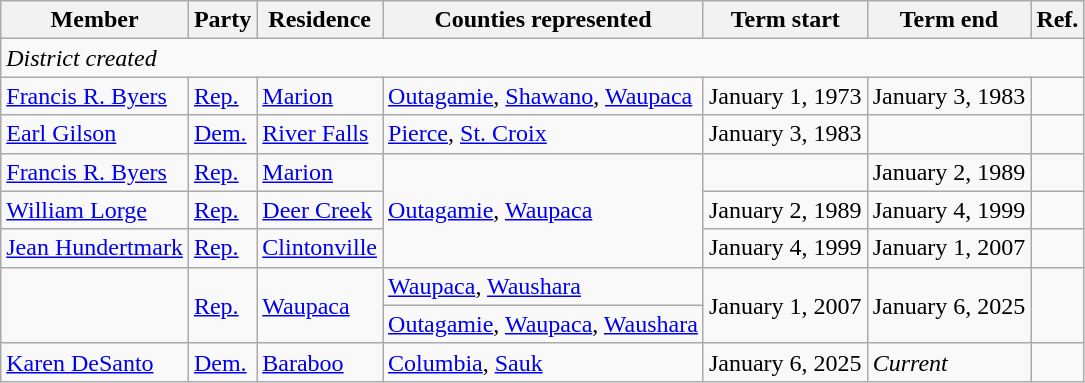<table class="wikitable">
<tr>
<th>Member</th>
<th>Party</th>
<th>Residence</th>
<th>Counties represented</th>
<th>Term start</th>
<th>Term end</th>
<th>Ref.</th>
</tr>
<tr>
<td colspan="7"><em>District created</em></td>
</tr>
<tr>
<td><a href='#'>Francis R. Byers</a></td>
<td><a href='#'>Rep.</a></td>
<td><a href='#'>Marion</a></td>
<td><a href='#'>Outagamie</a>, <a href='#'>Shawano</a>, <a href='#'>Waupaca</a></td>
<td>January 1, 1973</td>
<td>January 3, 1983</td>
<td></td>
</tr>
<tr>
<td><a href='#'>Earl Gilson</a></td>
<td><a href='#'>Dem.</a></td>
<td><a href='#'>River Falls</a></td>
<td><a href='#'>Pierce</a>, <a href='#'>St. Croix</a></td>
<td>January 3, 1983</td>
<td></td>
<td></td>
</tr>
<tr>
<td><a href='#'>Francis R. Byers</a></td>
<td><a href='#'>Rep.</a></td>
<td><a href='#'>Marion</a></td>
<td rowspan="3"><a href='#'>Outagamie</a>, <a href='#'>Waupaca</a></td>
<td></td>
<td>January 2, 1989</td>
<td></td>
</tr>
<tr>
<td><a href='#'>William Lorge</a></td>
<td><a href='#'>Rep.</a></td>
<td><a href='#'>Deer Creek</a></td>
<td>January 2, 1989</td>
<td>January 4, 1999</td>
<td></td>
</tr>
<tr>
<td><a href='#'>Jean Hundertmark</a></td>
<td><a href='#'>Rep.</a></td>
<td><a href='#'>Clintonville</a></td>
<td>January 4, 1999</td>
<td>January 1, 2007</td>
<td></td>
</tr>
<tr>
<td rowspan="2"></td>
<td rowspan="2" ><a href='#'>Rep.</a></td>
<td rowspan="2"><a href='#'>Waupaca</a></td>
<td><a href='#'>Waupaca</a>, <a href='#'>Waushara</a></td>
<td rowspan="2">January 1, 2007</td>
<td rowspan="2">January 6, 2025</td>
<td rowspan="2"></td>
</tr>
<tr>
<td><a href='#'>Outagamie</a>, <a href='#'>Waupaca</a>, <a href='#'>Waushara</a></td>
</tr>
<tr>
<td><a href='#'>Karen DeSanto</a></td>
<td><a href='#'>Dem.</a></td>
<td><a href='#'>Baraboo</a></td>
<td><a href='#'>Columbia</a>, <a href='#'>Sauk</a></td>
<td>January 6, 2025</td>
<td><em>Current</em></td>
<td></td>
</tr>
</table>
